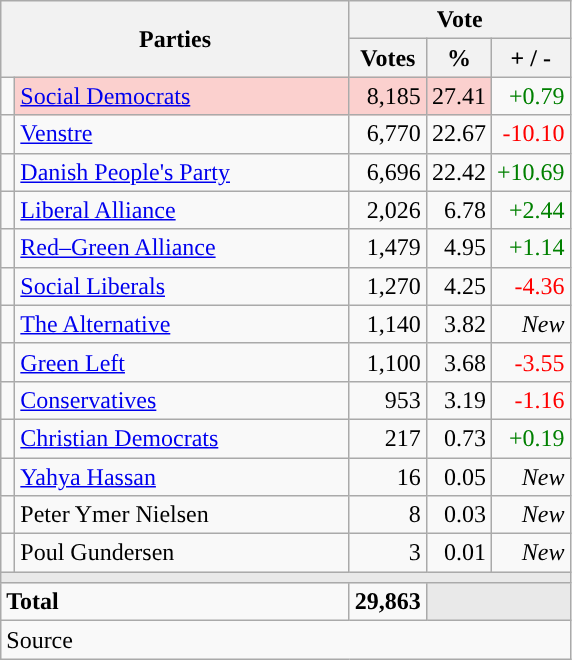<table class="wikitable" style="text-align:right;">
<tr>
<th style="text-align:centre;" rowspan="2" colspan="2" width="225">Parties</th>
<th colspan="3">Vote</th>
</tr>
<tr>
<th width="15">Votes</th>
<th width="15">%</th>
<th width="15">+ / -</th>
</tr>
<tr>
<td width="2" style="color:inherit;background:"></td>
<td bgcolor=#fbd0ce  align="left"><a href='#'>Social Democrats</a></td>
<td bgcolor=#fbd0ce>8,185</td>
<td bgcolor=#fbd0ce>27.41</td>
<td style=color:green;>+0.79</td>
</tr>
<tr>
<td width="2" style="color:inherit;background:"></td>
<td align="left"><a href='#'>Venstre</a></td>
<td>6,770</td>
<td>22.67</td>
<td style=color:red;>-10.10</td>
</tr>
<tr>
<td width="2" style="color:inherit;background:"></td>
<td align="left"><a href='#'>Danish People's Party</a></td>
<td>6,696</td>
<td>22.42</td>
<td style=color:green;>+10.69</td>
</tr>
<tr>
<td width="2" style="color:inherit;background:"></td>
<td align="left"><a href='#'>Liberal Alliance</a></td>
<td>2,026</td>
<td>6.78</td>
<td style=color:green;>+2.44</td>
</tr>
<tr>
<td width="2" style="color:inherit;background:"></td>
<td align="left"><a href='#'>Red–Green Alliance</a></td>
<td>1,479</td>
<td>4.95</td>
<td style=color:green;>+1.14</td>
</tr>
<tr>
<td width="2" style="color:inherit;background:"></td>
<td align="left"><a href='#'>Social Liberals</a></td>
<td>1,270</td>
<td>4.25</td>
<td style=color:red;>-4.36</td>
</tr>
<tr>
<td width="2" style="color:inherit;background:"></td>
<td align="left"><a href='#'>The Alternative</a></td>
<td>1,140</td>
<td>3.82</td>
<td><em>New</em></td>
</tr>
<tr>
<td width="2" style="color:inherit;background:"></td>
<td align="left"><a href='#'>Green Left</a></td>
<td>1,100</td>
<td>3.68</td>
<td style=color:red;>-3.55</td>
</tr>
<tr>
<td width="2" style="color:inherit;background:"></td>
<td align="left"><a href='#'>Conservatives</a></td>
<td>953</td>
<td>3.19</td>
<td style=color:red;>-1.16</td>
</tr>
<tr>
<td width="2" style="color:inherit;background:"></td>
<td align="left"><a href='#'>Christian Democrats</a></td>
<td>217</td>
<td>0.73</td>
<td style=color:green;>+0.19</td>
</tr>
<tr>
<td width="2" style="color:inherit;background:"></td>
<td align="left"><a href='#'>Yahya Hassan</a></td>
<td>16</td>
<td>0.05</td>
<td><em>New</em></td>
</tr>
<tr>
<td width="2" style="color:inherit;background:"></td>
<td align="left">Peter Ymer Nielsen</td>
<td>8</td>
<td>0.03</td>
<td><em>New</em></td>
</tr>
<tr>
<td width="2" style="color:inherit;background:"></td>
<td align="left">Poul Gundersen</td>
<td>3</td>
<td>0.01</td>
<td><em>New</em></td>
</tr>
<tr>
<td colspan="7" bgcolor="#E9E9E9"></td>
</tr>
<tr>
<td align="left" colspan="2"><strong>Total</strong></td>
<td><strong>29,863</strong></td>
<td bgcolor="#E9E9E9" colspan="2"></td>
</tr>
<tr>
<td align="left" colspan="6">Source</td>
</tr>
</table>
